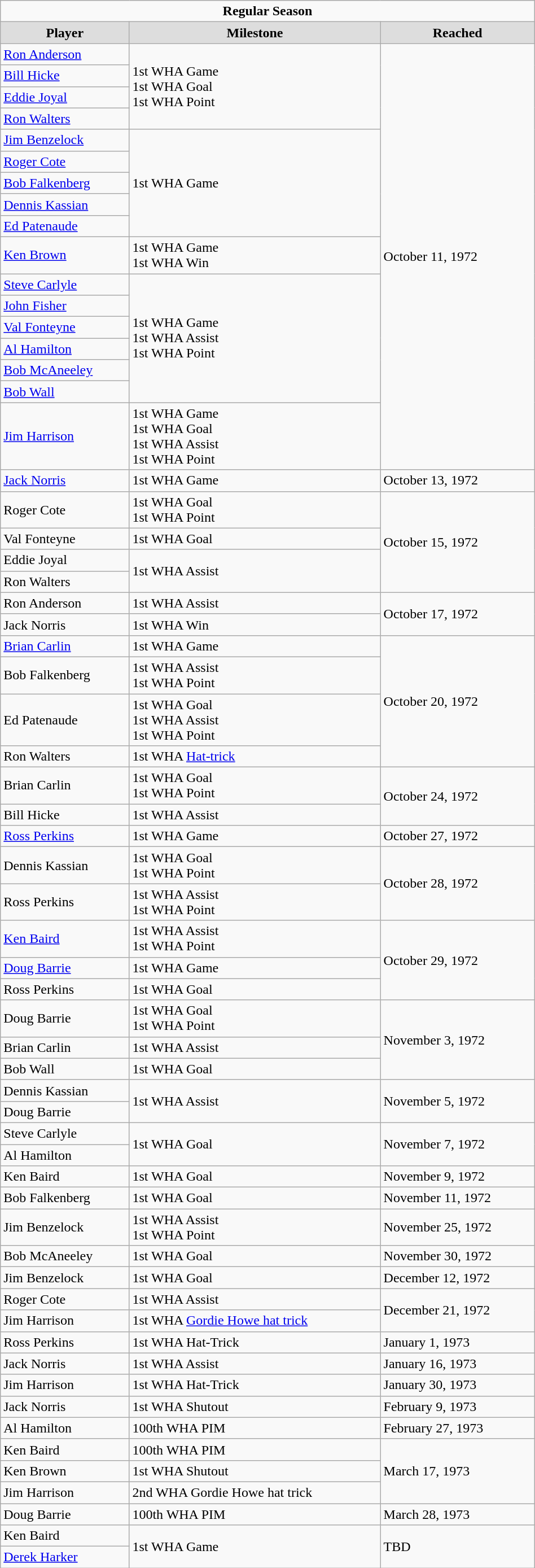<table class="wikitable" width="50%">
<tr>
<td colspan="10" align="center"><strong>Regular Season</strong></td>
</tr>
<tr align="center"  bgcolor="#dddddd">
<td><strong>Player</strong></td>
<td><strong>Milestone</strong></td>
<td><strong>Reached</strong></td>
</tr>
<tr>
<td><a href='#'>Ron Anderson</a></td>
<td rowspan="4">1st WHA Game<br>1st WHA Goal<br>1st WHA Point</td>
<td rowspan="17">October 11, 1972</td>
</tr>
<tr>
<td><a href='#'>Bill Hicke</a></td>
</tr>
<tr>
<td><a href='#'>Eddie Joyal</a></td>
</tr>
<tr>
<td><a href='#'>Ron Walters</a></td>
</tr>
<tr>
<td><a href='#'>Jim Benzelock</a></td>
<td rowspan="5">1st WHA Game</td>
</tr>
<tr>
<td><a href='#'>Roger Cote</a></td>
</tr>
<tr>
<td><a href='#'>Bob Falkenberg</a></td>
</tr>
<tr>
<td><a href='#'>Dennis Kassian</a></td>
</tr>
<tr>
<td><a href='#'>Ed Patenaude</a></td>
</tr>
<tr>
<td><a href='#'>Ken Brown</a></td>
<td>1st WHA Game<br>1st WHA Win</td>
</tr>
<tr>
<td><a href='#'>Steve Carlyle</a></td>
<td rowspan="6">1st WHA Game<br>1st WHA Assist<br>1st WHA Point</td>
</tr>
<tr>
<td><a href='#'>John Fisher</a></td>
</tr>
<tr>
<td><a href='#'>Val Fonteyne</a></td>
</tr>
<tr>
<td><a href='#'>Al Hamilton</a></td>
</tr>
<tr>
<td><a href='#'>Bob McAneeley</a></td>
</tr>
<tr>
<td><a href='#'>Bob Wall</a></td>
</tr>
<tr>
<td><a href='#'>Jim Harrison</a></td>
<td>1st WHA Game<br>1st WHA Goal<br>1st WHA Assist<br>1st WHA Point</td>
</tr>
<tr>
<td><a href='#'>Jack Norris</a></td>
<td>1st WHA Game</td>
<td>October 13, 1972</td>
</tr>
<tr>
<td>Roger Cote</td>
<td>1st WHA Goal<br>1st WHA Point</td>
<td rowspan="4">October 15, 1972</td>
</tr>
<tr>
<td>Val Fonteyne</td>
<td>1st WHA Goal</td>
</tr>
<tr>
<td>Eddie Joyal</td>
<td rowspan="2">1st WHA Assist</td>
</tr>
<tr>
<td>Ron Walters</td>
</tr>
<tr>
<td>Ron Anderson</td>
<td>1st WHA Assist</td>
<td rowspan="2">October 17, 1972</td>
</tr>
<tr>
<td>Jack Norris</td>
<td>1st WHA Win</td>
</tr>
<tr>
<td><a href='#'>Brian Carlin</a></td>
<td>1st WHA Game</td>
<td rowspan="4">October 20, 1972</td>
</tr>
<tr>
<td>Bob Falkenberg</td>
<td>1st WHA Assist<br>1st WHA Point</td>
</tr>
<tr>
<td>Ed Patenaude</td>
<td>1st WHA Goal<br>1st WHA Assist<br>1st WHA Point</td>
</tr>
<tr>
<td>Ron Walters</td>
<td>1st WHA <a href='#'>Hat-trick</a></td>
</tr>
<tr>
<td>Brian Carlin</td>
<td>1st WHA Goal<br>1st WHA Point</td>
<td rowspan="2">October 24, 1972</td>
</tr>
<tr>
<td>Bill Hicke</td>
<td>1st WHA Assist</td>
</tr>
<tr>
<td><a href='#'>Ross Perkins</a></td>
<td>1st WHA Game</td>
<td>October 27, 1972</td>
</tr>
<tr>
<td>Dennis Kassian</td>
<td>1st WHA Goal<br>1st WHA Point</td>
<td rowspan="2">October 28, 1972</td>
</tr>
<tr>
<td>Ross Perkins</td>
<td>1st WHA Assist<br>1st WHA Point</td>
</tr>
<tr>
<td><a href='#'>Ken Baird</a></td>
<td>1st WHA Assist<br>1st WHA Point</td>
<td rowspan="3">October 29, 1972</td>
</tr>
<tr>
<td><a href='#'>Doug Barrie</a></td>
<td>1st WHA Game</td>
</tr>
<tr>
<td>Ross Perkins</td>
<td>1st WHA Goal</td>
</tr>
<tr>
<td>Doug Barrie</td>
<td>1st WHA Goal<br>1st WHA Point</td>
<td rowspan="3">November 3, 1972</td>
</tr>
<tr>
<td>Brian Carlin</td>
<td>1st WHA Assist</td>
</tr>
<tr>
<td>Bob Wall</td>
<td>1st WHA Goal</td>
</tr>
<tr>
<td>Dennis Kassian</td>
<td rowspan="2">1st WHA Assist</td>
<td rowspan="2">November 5, 1972</td>
</tr>
<tr>
<td>Doug Barrie</td>
</tr>
<tr>
<td>Steve Carlyle</td>
<td rowspan="2">1st WHA Goal</td>
<td rowspan="2">November 7, 1972</td>
</tr>
<tr>
<td>Al Hamilton</td>
</tr>
<tr>
<td>Ken Baird</td>
<td>1st WHA Goal</td>
<td>November 9, 1972</td>
</tr>
<tr>
<td>Bob Falkenberg</td>
<td>1st WHA Goal</td>
<td>November 11, 1972</td>
</tr>
<tr>
<td>Jim Benzelock</td>
<td>1st WHA Assist<br>1st WHA Point</td>
<td>November 25, 1972</td>
</tr>
<tr>
<td>Bob McAneeley</td>
<td>1st WHA Goal</td>
<td>November 30, 1972</td>
</tr>
<tr>
<td>Jim Benzelock</td>
<td>1st WHA Goal</td>
<td>December 12, 1972</td>
</tr>
<tr>
<td>Roger Cote</td>
<td>1st WHA Assist</td>
<td rowspan="2">December 21, 1972</td>
</tr>
<tr>
<td>Jim Harrison</td>
<td>1st WHA <a href='#'>Gordie Howe hat trick</a></td>
</tr>
<tr>
<td>Ross Perkins</td>
<td>1st WHA Hat-Trick</td>
<td>January 1, 1973</td>
</tr>
<tr>
<td>Jack Norris</td>
<td>1st WHA Assist</td>
<td>January 16, 1973</td>
</tr>
<tr>
<td>Jim Harrison</td>
<td>1st WHA Hat-Trick</td>
<td>January 30, 1973</td>
</tr>
<tr>
<td>Jack Norris</td>
<td>1st WHA Shutout</td>
<td>February 9, 1973</td>
</tr>
<tr>
<td>Al Hamilton</td>
<td>100th WHA PIM</td>
<td>February 27, 1973</td>
</tr>
<tr>
<td>Ken Baird</td>
<td>100th WHA PIM</td>
<td rowspan="3">March 17, 1973</td>
</tr>
<tr>
<td>Ken Brown</td>
<td>1st WHA Shutout</td>
</tr>
<tr>
<td>Jim Harrison</td>
<td>2nd WHA Gordie Howe hat trick</td>
</tr>
<tr>
<td>Doug Barrie</td>
<td>100th WHA PIM</td>
<td>March 28, 1973</td>
</tr>
<tr>
<td>Ken Baird</td>
<td rowspan="2">1st WHA Game</td>
<td rowspan="2">TBD</td>
</tr>
<tr>
<td><a href='#'>Derek Harker</a></td>
</tr>
</table>
